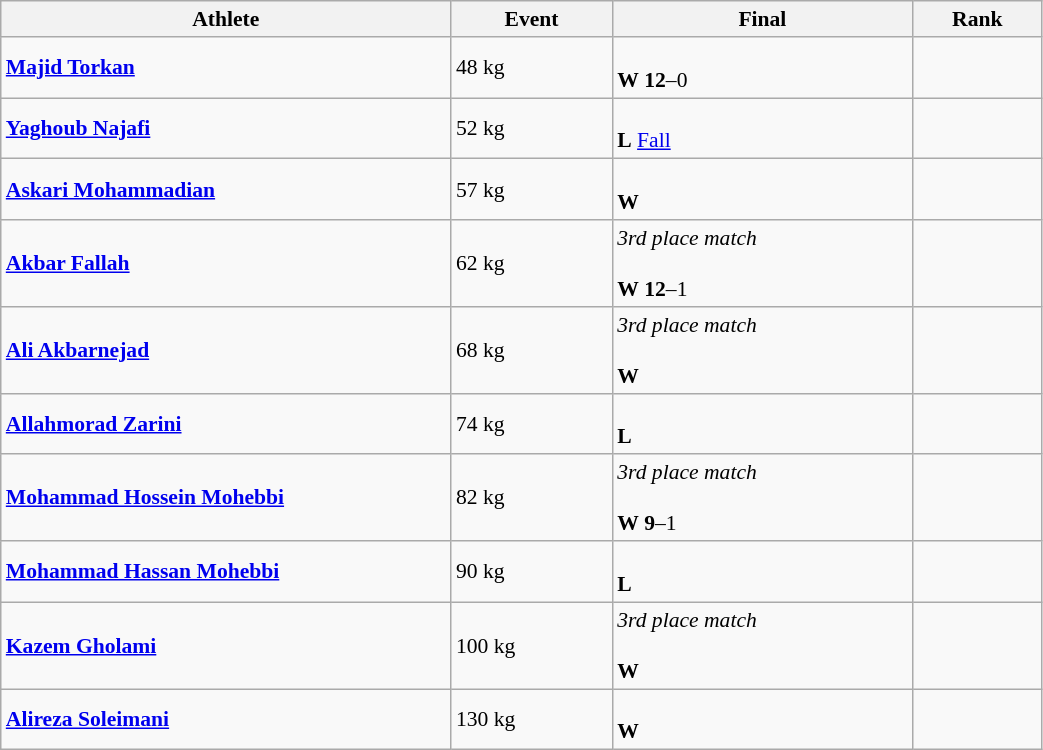<table class="wikitable" width="55%" style="text-align:left; font-size:90%">
<tr>
<th width="13%">Athlete</th>
<th width="4%">Event</th>
<th width="9%">Final</th>
<th width="3%">Rank</th>
</tr>
<tr>
<td><strong><a href='#'>Majid Torkan</a></strong></td>
<td>48 kg</td>
<td><br><strong>W</strong> <strong>12</strong>–0</td>
<td align=center></td>
</tr>
<tr>
<td><strong><a href='#'>Yaghoub Najafi</a></strong></td>
<td>52 kg</td>
<td><br><strong>L</strong> <a href='#'>Fall</a></td>
<td align=center></td>
</tr>
<tr>
<td><strong><a href='#'>Askari Mohammadian</a></strong></td>
<td>57 kg</td>
<td><br><strong>W</strong></td>
<td align=center></td>
</tr>
<tr>
<td><strong><a href='#'>Akbar Fallah</a></strong></td>
<td>62 kg</td>
<td><em>3rd place match</em><br><br><strong>W</strong> <strong>12</strong>–1</td>
<td align=center></td>
</tr>
<tr>
<td><strong><a href='#'>Ali Akbarnejad</a></strong></td>
<td>68 kg</td>
<td><em>3rd place match</em><br><br><strong>W</strong></td>
<td align=center></td>
</tr>
<tr>
<td><strong><a href='#'>Allahmorad Zarini</a></strong></td>
<td>74 kg</td>
<td><br><strong>L</strong></td>
<td align=center></td>
</tr>
<tr>
<td><strong><a href='#'>Mohammad Hossein Mohebbi</a></strong></td>
<td>82 kg</td>
<td><em>3rd place match</em><br><br><strong>W</strong> <strong>9</strong>–1</td>
<td align=center></td>
</tr>
<tr>
<td><strong><a href='#'>Mohammad Hassan Mohebbi</a></strong></td>
<td>90 kg</td>
<td><br><strong>L</strong></td>
<td align=center></td>
</tr>
<tr>
<td><strong><a href='#'>Kazem Gholami</a></strong></td>
<td>100 kg</td>
<td><em>3rd place match</em><br><br><strong>W</strong></td>
<td align=center></td>
</tr>
<tr>
<td><strong><a href='#'>Alireza Soleimani</a></strong></td>
<td>130 kg</td>
<td><br><strong>W</strong></td>
<td align=center></td>
</tr>
</table>
